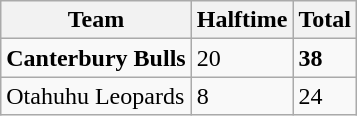<table class="wikitable">
<tr>
<th>Team</th>
<th>Halftime</th>
<th>Total</th>
</tr>
<tr>
<td><strong>Canterbury Bulls</strong></td>
<td>20</td>
<td><strong>38</strong></td>
</tr>
<tr>
<td>Otahuhu Leopards</td>
<td>8</td>
<td>24</td>
</tr>
</table>
